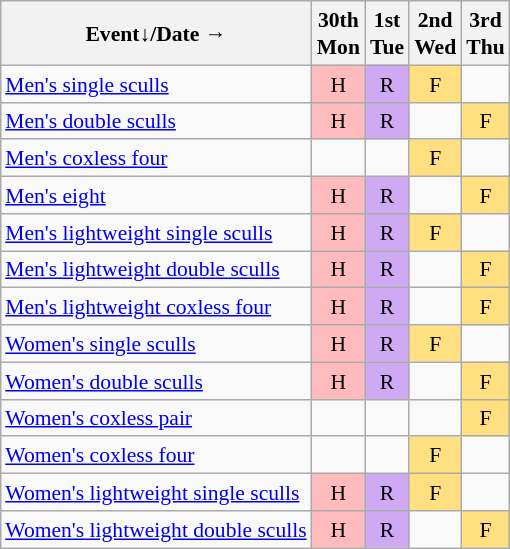<table class="wikitable" style="margin:0.5em auto; font-size:90%; line-height:1.25em; text-align:center;">
<tr>
<th>Event↓/Date →</th>
<th>30th<br>Mon</th>
<th>1st<br>Tue</th>
<th>2nd<br>Wed</th>
<th>3rd<br>Thu</th>
</tr>
<tr>
<td align="left"><a href='#'>Men's single sculls</a></td>
<td bgcolor="#FFBBBB">H</td>
<td bgcolor="#D0A9F5">R</td>
<td bgcolor="#FFDF80">F</td>
<td></td>
</tr>
<tr>
<td align="left"><a href='#'>Men's double sculls</a></td>
<td bgcolor="#FFBBBB">H</td>
<td bgcolor="#D0A9F5">R</td>
<td></td>
<td bgcolor="#FFDF80">F</td>
</tr>
<tr>
<td align="left"><a href='#'>Men's coxless four</a></td>
<td></td>
<td></td>
<td bgcolor="#FFDF80">F</td>
<td></td>
</tr>
<tr>
<td align="left"><a href='#'>Men's eight</a></td>
<td bgcolor="#FFBBBB">H</td>
<td bgcolor="#D0A9F5">R</td>
<td></td>
<td bgcolor="#FFDF80">F</td>
</tr>
<tr>
<td align="left"><a href='#'>Men's lightweight single sculls</a></td>
<td bgcolor="#FFBBBB">H</td>
<td bgcolor="#D0A9F5">R</td>
<td bgcolor="#FFDF80">F</td>
<td></td>
</tr>
<tr>
<td align="left"><a href='#'>Men's lightweight double sculls</a></td>
<td bgcolor="#FFBBBB">H</td>
<td bgcolor="#D0A9F5">R</td>
<td></td>
<td bgcolor="#FFDF80">F</td>
</tr>
<tr>
<td align="left"><a href='#'>Men's lightweight coxless four</a></td>
<td bgcolor="#FFBBBB">H</td>
<td bgcolor="#D0A9F5">R</td>
<td></td>
<td bgcolor="#FFDF80">F</td>
</tr>
<tr>
<td align="left"><a href='#'>Women's single sculls</a></td>
<td bgcolor="#FFBBBB">H</td>
<td bgcolor="#D0A9F5">R</td>
<td bgcolor="#FFDF80">F</td>
<td></td>
</tr>
<tr>
<td align="left"><a href='#'>Women's double sculls</a></td>
<td bgcolor="#FFBBBB">H</td>
<td bgcolor="#D0A9F5">R</td>
<td></td>
<td bgcolor="#FFDF80">F</td>
</tr>
<tr>
<td align="left"><a href='#'>Women's coxless pair</a></td>
<td></td>
<td></td>
<td></td>
<td bgcolor="#FFDF80">F</td>
</tr>
<tr>
<td align="left"><a href='#'>Women's coxless four</a></td>
<td></td>
<td></td>
<td bgcolor="#FFDF80">F</td>
<td></td>
</tr>
<tr>
<td align="left"><a href='#'>Women's lightweight single sculls</a></td>
<td bgcolor="#FFBBBB">H</td>
<td bgcolor="#D0A9F5">R</td>
<td bgcolor="#FFDF80">F</td>
<td></td>
</tr>
<tr>
<td align="left"><a href='#'>Women's lightweight double sculls</a></td>
<td bgcolor="#FFBBBB">H</td>
<td bgcolor="#D0A9F5">R</td>
<td></td>
<td bgcolor="#FFDF80">F</td>
</tr>
</table>
